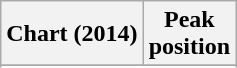<table class="wikitable sortable plainrowheaders" style="text-align:center;">
<tr>
<th scope="col">Chart (2014)</th>
<th scope="col">Peak<br>position</th>
</tr>
<tr>
</tr>
<tr>
</tr>
</table>
